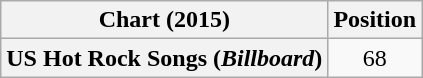<table class="wikitable plainrowheaders" style="text-align:center">
<tr>
<th scope="col">Chart (2015)</th>
<th scope="col">Position</th>
</tr>
<tr>
<th scope="row">US Hot Rock Songs (<em>Billboard</em>)</th>
<td>68</td>
</tr>
</table>
